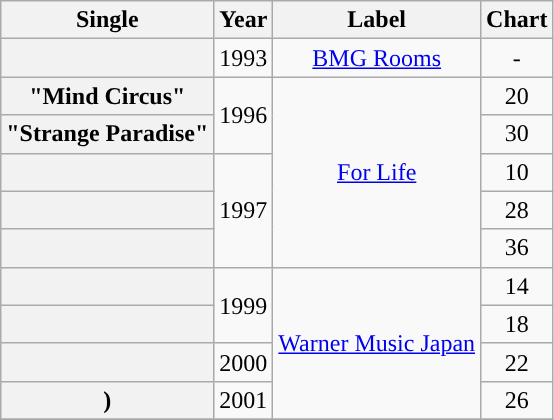<table class="wikitable plainrowheaders" style="text-align:center;" border="1">
<tr>
<th rowspan="1">Single</th>
<th rowspan="1">Year</th>
<th rowspan="1">Label</th>
<th rowspan="1">Chart</th>
</tr>
<tr>
<th scope=row></th>
<td>1993</td>
<td><a href='#'>BMG Rooms</a></td>
<td>-</td>
</tr>
<tr>
<th scope=row>"Mind Circus"</th>
<td rowspan=2>1996</td>
<td rowspan=5><a href='#'>For Life</a></td>
<td>20</td>
</tr>
<tr>
<th scope=row>"Strange Paradise"</th>
<td>30</td>
</tr>
<tr>
<th scope=row></th>
<td rowspan=3>1997</td>
<td>10</td>
</tr>
<tr>
<th scope=row></th>
<td>28</td>
</tr>
<tr>
<th scope=row></th>
<td>36</td>
</tr>
<tr>
<th scope=row></th>
<td rowspan=2>1999</td>
<td rowspan=4><a href='#'>Warner Music Japan</a></td>
<td>14</td>
</tr>
<tr>
<th scope=row></th>
<td>18</td>
</tr>
<tr>
<th scope=row></th>
<td>2000</td>
<td>22</td>
</tr>
<tr>
<th scope=row>)</th>
<td>2001</td>
<td>26</td>
</tr>
<tr>
</tr>
</table>
